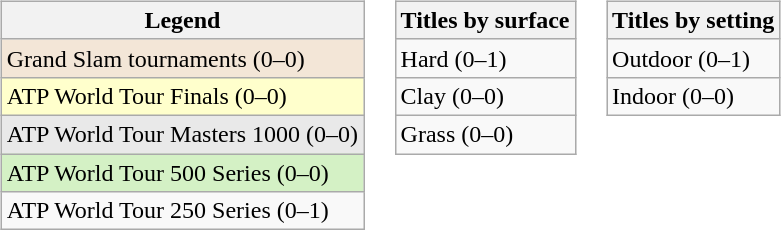<table>
<tr valign="top">
<td><br><table class="wikitable">
<tr>
<th>Legend</th>
</tr>
<tr style="background:#f3e6d7;">
<td>Grand Slam tournaments (0–0)</td>
</tr>
<tr style="background:#ffffcc;">
<td>ATP World Tour Finals (0–0)</td>
</tr>
<tr style="background:#e9e9e9;">
<td>ATP World Tour Masters 1000 (0–0)</td>
</tr>
<tr style="background:#d4f1c5;">
<td>ATP World Tour 500 Series (0–0)</td>
</tr>
<tr>
<td>ATP World Tour 250 Series (0–1)</td>
</tr>
</table>
</td>
<td><br><table class="wikitable">
<tr>
<th>Titles by surface</th>
</tr>
<tr>
<td>Hard (0–1)</td>
</tr>
<tr>
<td>Clay (0–0)</td>
</tr>
<tr>
<td>Grass (0–0)</td>
</tr>
</table>
</td>
<td><br><table class="wikitable">
<tr>
<th>Titles by setting</th>
</tr>
<tr>
<td>Outdoor (0–1)</td>
</tr>
<tr>
<td>Indoor (0–0)</td>
</tr>
</table>
</td>
</tr>
</table>
